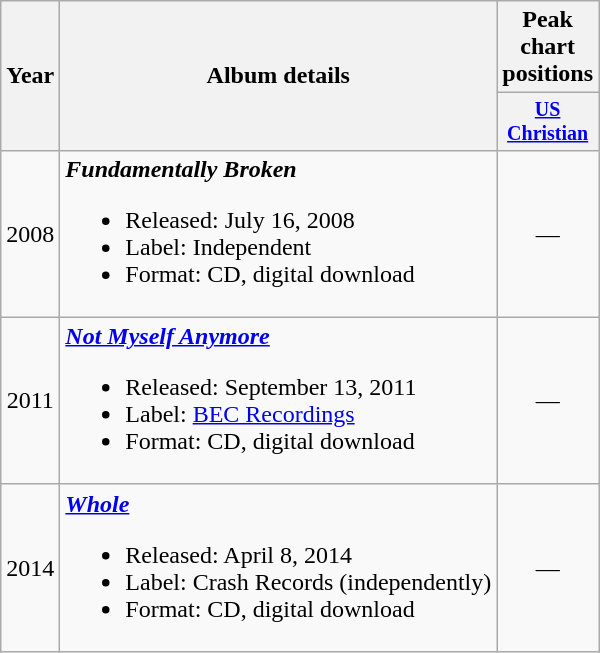<table class="wikitable" style="text-align:center;">
<tr>
<th rowspan="2">Year</th>
<th rowspan="2">Album details</th>
<th colspan="1">Peak chart positions</th>
</tr>
<tr style="font-size:smaller;">
<th width="40"><a href='#'>US<br>Christian</a></th>
</tr>
<tr>
<td>2008</td>
<td align="left"><strong><em>Fundamentally Broken</em></strong><br><ul><li>Released: July 16, 2008</li><li>Label: Independent</li><li>Format: CD, digital download</li></ul></td>
<td>—</td>
</tr>
<tr>
<td>2011</td>
<td align="left"><strong><em><a href='#'>Not Myself Anymore</a></em></strong><br><ul><li>Released: September 13, 2011</li><li>Label: <a href='#'>BEC Recordings</a></li><li>Format: CD, digital download</li></ul></td>
<td>—</td>
</tr>
<tr>
<td>2014</td>
<td align="left"><strong><em><a href='#'>Whole</a></em></strong><br><ul><li>Released: April 8, 2014</li><li>Label: Crash Records (independently)</li><li>Format: CD, digital download</li></ul></td>
<td>—</td>
</tr>
</table>
